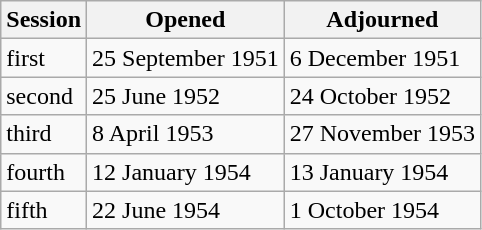<table class="wikitable">
<tr>
<th>Session</th>
<th>Opened</th>
<th>Adjourned</th>
</tr>
<tr>
<td>first</td>
<td>25 September 1951</td>
<td>6 December 1951</td>
</tr>
<tr>
<td>second</td>
<td>25 June 1952</td>
<td>24 October 1952</td>
</tr>
<tr>
<td>third</td>
<td>8 April 1953</td>
<td>27 November 1953</td>
</tr>
<tr>
<td>fourth</td>
<td>12 January 1954</td>
<td>13 January 1954</td>
</tr>
<tr>
<td>fifth</td>
<td>22 June 1954</td>
<td>1 October 1954</td>
</tr>
</table>
